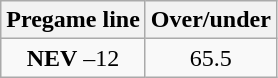<table class="wikitable">
<tr align="center">
<th style=>Pregame line</th>
<th style=>Over/under</th>
</tr>
<tr align="center">
<td><strong>NEV</strong> –12</td>
<td>65.5</td>
</tr>
</table>
